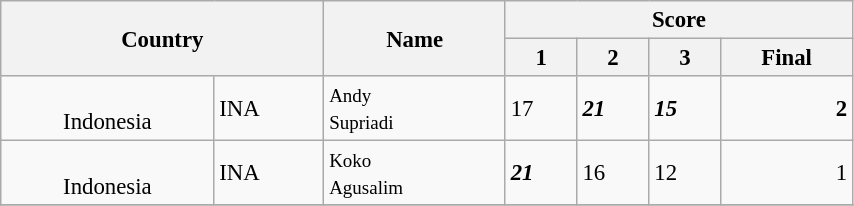<table class="wikitable" style="font-size: 95%;" width=45%>
<tr>
<th rowspan=2; colspan=2>Country</th>
<th rowspan=2>Name</th>
<th colspan=4>Score</th>
</tr>
<tr>
<th>1</th>
<th>2</th>
<th>3</th>
<th>Final</th>
</tr>
<tr>
<td align="center"><br>Indonesia</td>
<td>INA</td>
<td><small>Andy<br>Supriadi</small></td>
<td>17</td>
<td><strong><em>21</em></strong></td>
<td><strong><em>15</em></strong></td>
<td align="right"><strong>2</strong></td>
</tr>
<tr>
<td align="center"><br>Indonesia</td>
<td>INA</td>
<td><small>Koko<br>Agusalim</small></td>
<td><strong><em>21</em></strong></td>
<td>16</td>
<td>12</td>
<td align="right">1</td>
</tr>
<tr>
</tr>
</table>
